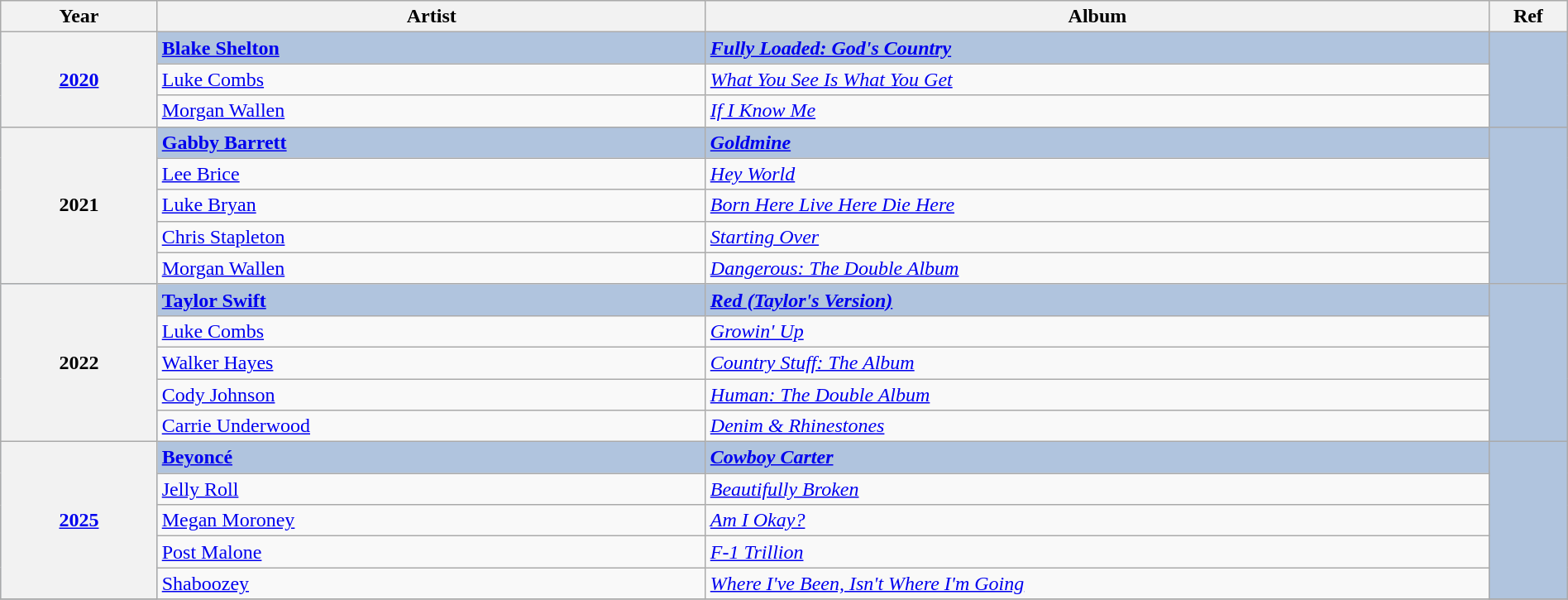<table class="wikitable" width="100%">
<tr>
<th width="10%">Year</th>
<th width="35%">Artist</th>
<th width="50%">Album</th>
<th width="5%">Ref</th>
</tr>
<tr style="background:#B0C4DE">
<th rowspan="3"><a href='#'>2020<br></a></th>
<td><strong><a href='#'>Blake Shelton</a></strong></td>
<td><strong><em><a href='#'>Fully Loaded: God's Country</a></em></strong></td>
<td rowspan="3" align="center"></td>
</tr>
<tr>
<td><a href='#'>Luke Combs</a></td>
<td><em><a href='#'>What You See Is What You Get</a></em></td>
</tr>
<tr>
<td><a href='#'>Morgan Wallen</a></td>
<td><em><a href='#'>If I Know Me</a></em></td>
</tr>
<tr style="background:#B0C4DE">
<th rowspan="5">2021<br></th>
<td><strong><a href='#'>Gabby Barrett</a></strong></td>
<td><strong><em><a href='#'>Goldmine</a></em></strong></td>
<td rowspan="5"></td>
</tr>
<tr>
<td><a href='#'>Lee Brice</a></td>
<td><em><a href='#'>Hey World</a></em></td>
</tr>
<tr>
<td><a href='#'>Luke Bryan</a></td>
<td><em><a href='#'>Born Here Live Here Die Here</a></em></td>
</tr>
<tr>
<td><a href='#'>Chris Stapleton</a></td>
<td><em><a href='#'>Starting Over</a></em></td>
</tr>
<tr>
<td><a href='#'>Morgan Wallen</a></td>
<td><em><a href='#'>Dangerous: The Double Album</a></em></td>
</tr>
<tr style="background:#B0C4DE">
<th rowspan="5">2022<br></th>
<td><strong><a href='#'>Taylor Swift</a></strong></td>
<td><strong><em><a href='#'>Red (Taylor's Version)</a></em></strong></td>
<td rowspan=5 align="center"></td>
</tr>
<tr>
<td><a href='#'>Luke Combs</a></td>
<td><em><a href='#'>Growin' Up</a></em></td>
</tr>
<tr>
<td><a href='#'>Walker Hayes</a></td>
<td><em><a href='#'>Country Stuff: The Album</a></em></td>
</tr>
<tr>
<td><a href='#'>Cody Johnson</a></td>
<td><em><a href='#'>Human: The Double Album</a></em></td>
</tr>
<tr>
<td><a href='#'>Carrie Underwood</a></td>
<td><em><a href='#'>Denim & Rhinestones</a></em></td>
</tr>
<tr style="background:#B0C4DE">
<th rowspan="5"><a href='#'>2025<br></a></th>
<td><strong><a href='#'>Beyoncé</a></strong></td>
<td><strong><em><a href='#'>Cowboy Carter</a></em></strong></td>
<td rowspan=5 align="center"></td>
</tr>
<tr>
<td><a href='#'>Jelly Roll</a></td>
<td><em><a href='#'>Beautifully Broken</a></em></td>
</tr>
<tr>
<td><a href='#'>Megan Moroney</a></td>
<td><em><a href='#'>Am I Okay?</a></em></td>
</tr>
<tr>
<td><a href='#'>Post Malone</a></td>
<td><em><a href='#'>F-1 Trillion</a></em></td>
</tr>
<tr>
<td><a href='#'>Shaboozey</a></td>
<td><em><a href='#'>Where I've Been, Isn't Where I'm Going</a></em></td>
</tr>
<tr>
</tr>
</table>
